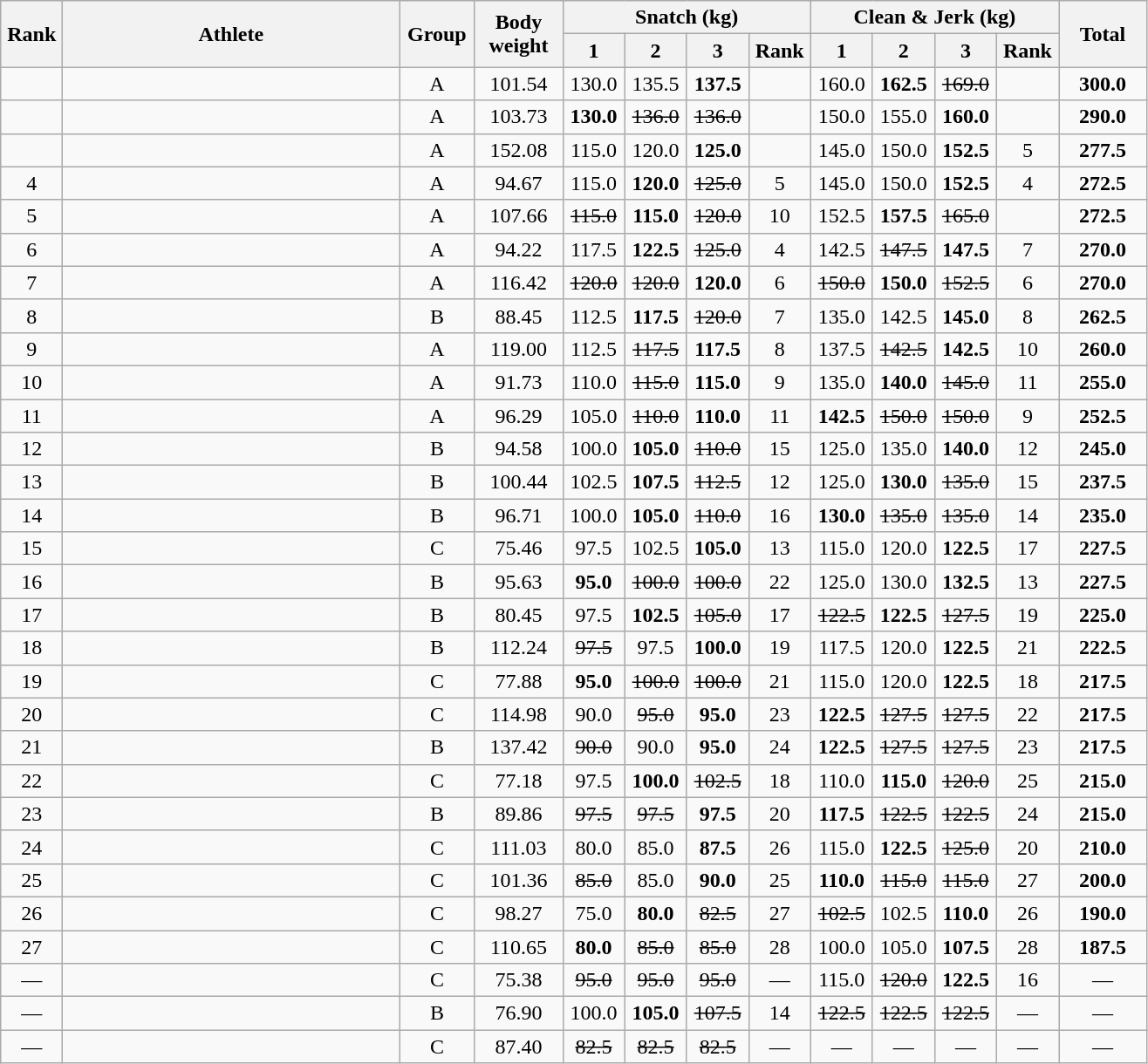<table class = "wikitable" style="text-align:center;">
<tr>
<th rowspan=2 width=40>Rank</th>
<th rowspan=2 width=250>Athlete</th>
<th rowspan=2 width=50>Group</th>
<th rowspan=2 width=60>Body weight</th>
<th colspan=4>Snatch (kg)</th>
<th colspan=4>Clean & Jerk (kg)</th>
<th rowspan=2 width=60>Total</th>
</tr>
<tr>
<th width=40>1</th>
<th width=40>2</th>
<th width=40>3</th>
<th width=40>Rank</th>
<th width=40>1</th>
<th width=40>2</th>
<th width=40>3</th>
<th width=40>Rank</th>
</tr>
<tr>
<td></td>
<td align=left></td>
<td>A</td>
<td>101.54</td>
<td>130.0</td>
<td>135.5</td>
<td><strong>137.5</strong></td>
<td></td>
<td>160.0</td>
<td><strong>162.5</strong></td>
<td><s>169.0 </s></td>
<td></td>
<td><strong>300.0</strong></td>
</tr>
<tr>
<td></td>
<td align=left></td>
<td>A</td>
<td>103.73</td>
<td><strong>130.0</strong></td>
<td><s>136.0 </s></td>
<td><s>136.0 </s></td>
<td></td>
<td>150.0</td>
<td>155.0</td>
<td><strong>160.0</strong></td>
<td></td>
<td><strong>290.0</strong></td>
</tr>
<tr>
<td></td>
<td align=left></td>
<td>A</td>
<td>152.08</td>
<td>115.0</td>
<td>120.0</td>
<td><strong>125.0</strong></td>
<td></td>
<td>145.0</td>
<td>150.0</td>
<td><strong>152.5</strong></td>
<td>5</td>
<td><strong>277.5</strong></td>
</tr>
<tr>
<td>4</td>
<td align=left></td>
<td>A</td>
<td>94.67</td>
<td>115.0</td>
<td><strong>120.0</strong></td>
<td><s>125.0 </s></td>
<td>5</td>
<td>145.0</td>
<td>150.0</td>
<td><strong>152.5</strong></td>
<td>4</td>
<td><strong>272.5</strong></td>
</tr>
<tr>
<td>5</td>
<td align=left></td>
<td>A</td>
<td>107.66</td>
<td><s>115.0 </s></td>
<td><strong>115.0</strong></td>
<td><s>120.0 </s></td>
<td>10</td>
<td>152.5</td>
<td><strong>157.5</strong></td>
<td><s>165.0 </s></td>
<td></td>
<td><strong>272.5</strong></td>
</tr>
<tr>
<td>6</td>
<td align=left></td>
<td>A</td>
<td>94.22</td>
<td>117.5</td>
<td><strong>122.5</strong></td>
<td><s>125.0 </s></td>
<td>4</td>
<td>142.5</td>
<td><s>147.5 </s></td>
<td><strong>147.5</strong></td>
<td>7</td>
<td><strong>270.0</strong></td>
</tr>
<tr>
<td>7</td>
<td align=left></td>
<td>A</td>
<td>116.42</td>
<td><s>120.0 </s></td>
<td><s>120.0 </s></td>
<td><strong>120.0</strong></td>
<td>6</td>
<td><s>150.0 </s></td>
<td><strong>150.0</strong></td>
<td><s>152.5 </s></td>
<td>6</td>
<td><strong>270.0</strong></td>
</tr>
<tr>
<td>8</td>
<td align=left></td>
<td>B</td>
<td>88.45</td>
<td>112.5</td>
<td><strong>117.5</strong></td>
<td><s>120.0 </s></td>
<td>7</td>
<td>135.0</td>
<td>142.5</td>
<td><strong>145.0</strong></td>
<td>8</td>
<td><strong>262.5</strong></td>
</tr>
<tr>
<td>9</td>
<td align=left></td>
<td>A</td>
<td>119.00</td>
<td>112.5</td>
<td><s>117.5 </s></td>
<td><strong>117.5</strong></td>
<td>8</td>
<td>137.5</td>
<td><s>142.5 </s></td>
<td><strong>142.5</strong></td>
<td>10</td>
<td><strong>260.0</strong></td>
</tr>
<tr>
<td>10</td>
<td align=left></td>
<td>A</td>
<td>91.73</td>
<td>110.0</td>
<td><s>115.0 </s></td>
<td><strong>115.0</strong></td>
<td>9</td>
<td>135.0</td>
<td><strong>140.0</strong></td>
<td><s>145.0 </s></td>
<td>11</td>
<td><strong>255.0</strong></td>
</tr>
<tr>
<td>11</td>
<td align=left></td>
<td>A</td>
<td>96.29</td>
<td>105.0</td>
<td><s>110.0 </s></td>
<td><strong>110.0</strong></td>
<td>11</td>
<td><strong>142.5</strong></td>
<td><s>150.0 </s></td>
<td><s>150.0 </s></td>
<td>9</td>
<td><strong>252.5</strong></td>
</tr>
<tr>
<td>12</td>
<td align=left></td>
<td>B</td>
<td>94.58</td>
<td>100.0</td>
<td><strong>105.0</strong></td>
<td><s>110.0 </s></td>
<td>15</td>
<td>125.0</td>
<td>135.0</td>
<td><strong>140.0</strong></td>
<td>12</td>
<td><strong>245.0</strong></td>
</tr>
<tr>
<td>13</td>
<td align=left></td>
<td>B</td>
<td>100.44</td>
<td>102.5</td>
<td><strong>107.5</strong></td>
<td><s>112.5 </s></td>
<td>12</td>
<td>125.0</td>
<td><strong>130.0</strong></td>
<td><s>135.0 </s></td>
<td>15</td>
<td><strong>237.5</strong></td>
</tr>
<tr>
<td>14</td>
<td align=left></td>
<td>B</td>
<td>96.71</td>
<td>100.0</td>
<td><strong>105.0</strong></td>
<td><s>110.0 </s></td>
<td>16</td>
<td><strong>130.0</strong></td>
<td><s>135.0 </s></td>
<td><s>135.0 </s></td>
<td>14</td>
<td><strong>235.0</strong></td>
</tr>
<tr>
<td>15</td>
<td align=left></td>
<td>C</td>
<td>75.46</td>
<td>97.5</td>
<td>102.5</td>
<td><strong>105.0</strong></td>
<td>13</td>
<td>115.0</td>
<td>120.0</td>
<td><strong>122.5</strong></td>
<td>17</td>
<td><strong>227.5</strong></td>
</tr>
<tr>
<td>16</td>
<td align=left></td>
<td>B</td>
<td>95.63</td>
<td><strong>95.0</strong></td>
<td><s>100.0 </s></td>
<td><s>100.0 </s></td>
<td>22</td>
<td>125.0</td>
<td>130.0</td>
<td><strong>132.5</strong></td>
<td>13</td>
<td><strong>227.5</strong></td>
</tr>
<tr>
<td>17</td>
<td align=left></td>
<td>B</td>
<td>80.45</td>
<td>97.5</td>
<td><strong>102.5</strong></td>
<td><s>105.0 </s></td>
<td>17</td>
<td><s>122.5 </s></td>
<td><strong>122.5</strong></td>
<td><s>127.5 </s></td>
<td>19</td>
<td><strong>225.0</strong></td>
</tr>
<tr>
<td>18</td>
<td align=left></td>
<td>B</td>
<td>112.24</td>
<td><s>97.5 </s></td>
<td>97.5</td>
<td><strong>100.0</strong></td>
<td>19</td>
<td>117.5</td>
<td>120.0</td>
<td><strong>122.5</strong></td>
<td>21</td>
<td><strong>222.5</strong></td>
</tr>
<tr>
<td>19</td>
<td align=left></td>
<td>C</td>
<td>77.88</td>
<td><strong>95.0</strong></td>
<td><s>100.0 </s></td>
<td><s>100.0 </s></td>
<td>21</td>
<td>115.0</td>
<td>120.0</td>
<td><strong>122.5</strong></td>
<td>18</td>
<td><strong>217.5</strong></td>
</tr>
<tr>
<td>20</td>
<td align=left></td>
<td>C</td>
<td>114.98</td>
<td>90.0</td>
<td><s>95.0 </s></td>
<td><strong>95.0</strong></td>
<td>23</td>
<td><strong>122.5</strong></td>
<td><s>127.5 </s></td>
<td><s>127.5 </s></td>
<td>22</td>
<td><strong>217.5</strong></td>
</tr>
<tr>
<td>21</td>
<td align=left></td>
<td>B</td>
<td>137.42</td>
<td><s>90.0 </s></td>
<td>90.0</td>
<td><strong>95.0</strong></td>
<td>24</td>
<td><strong>122.5</strong></td>
<td><s>127.5 </s></td>
<td><s>127.5 </s></td>
<td>23</td>
<td><strong>217.5</strong></td>
</tr>
<tr>
<td>22</td>
<td align=left></td>
<td>C</td>
<td>77.18</td>
<td>97.5</td>
<td><strong>100.0</strong></td>
<td><s>102.5 </s></td>
<td>18</td>
<td>110.0</td>
<td><strong>115.0</strong></td>
<td><s>120.0 </s></td>
<td>25</td>
<td><strong>215.0</strong></td>
</tr>
<tr>
<td>23</td>
<td align=left></td>
<td>B</td>
<td>89.86</td>
<td><s>97.5 </s></td>
<td><s>97.5 </s></td>
<td><strong>97.5</strong></td>
<td>20</td>
<td><strong>117.5</strong></td>
<td><s>122.5 </s></td>
<td><s>122.5 </s></td>
<td>24</td>
<td><strong>215.0</strong></td>
</tr>
<tr>
<td>24</td>
<td align=left></td>
<td>C</td>
<td>111.03</td>
<td>80.0</td>
<td>85.0</td>
<td><strong>87.5</strong></td>
<td>26</td>
<td>115.0</td>
<td><strong>122.5</strong></td>
<td><s>125.0 </s></td>
<td>20</td>
<td><strong>210.0</strong></td>
</tr>
<tr>
<td>25</td>
<td align=left></td>
<td>C</td>
<td>101.36</td>
<td><s>85.0 </s></td>
<td>85.0</td>
<td><strong>90.0</strong></td>
<td>25</td>
<td><strong>110.0</strong></td>
<td><s>115.0 </s></td>
<td><s>115.0 </s></td>
<td>27</td>
<td><strong>200.0</strong></td>
</tr>
<tr>
<td>26</td>
<td align=left></td>
<td>C</td>
<td>98.27</td>
<td>75.0</td>
<td><strong>80.0</strong></td>
<td><s>82.5 </s></td>
<td>27</td>
<td><s>102.5 </s></td>
<td>102.5</td>
<td><strong>110.0</strong></td>
<td>26</td>
<td><strong>190.0</strong></td>
</tr>
<tr>
<td>27</td>
<td align=left></td>
<td>C</td>
<td>110.65</td>
<td><strong>80.0</strong></td>
<td><s>85.0 </s></td>
<td><s>85.0 </s></td>
<td>28</td>
<td>100.0</td>
<td>105.0</td>
<td><strong>107.5</strong></td>
<td>28</td>
<td><strong>187.5</strong></td>
</tr>
<tr>
<td>—</td>
<td align=left></td>
<td>C</td>
<td>75.38</td>
<td><s>95.0 </s></td>
<td><s>95.0 </s></td>
<td><s>95.0 </s></td>
<td>—</td>
<td>115.0</td>
<td><s>120.0 </s></td>
<td><strong>122.5</strong></td>
<td>16</td>
<td>—</td>
</tr>
<tr>
<td>—</td>
<td align=left></td>
<td>B</td>
<td>76.90</td>
<td>100.0</td>
<td><strong>105.0</strong></td>
<td><s>107.5 </s></td>
<td>14</td>
<td><s>122.5 </s></td>
<td><s>122.5 </s></td>
<td><s>122.5 </s></td>
<td>—</td>
<td>—</td>
</tr>
<tr>
<td>—</td>
<td align=left></td>
<td>C</td>
<td>87.40</td>
<td><s>82.5 </s></td>
<td><s>82.5 </s></td>
<td><s>82.5 </s></td>
<td>—</td>
<td>—</td>
<td>—</td>
<td>—</td>
<td>—</td>
<td>—</td>
</tr>
</table>
